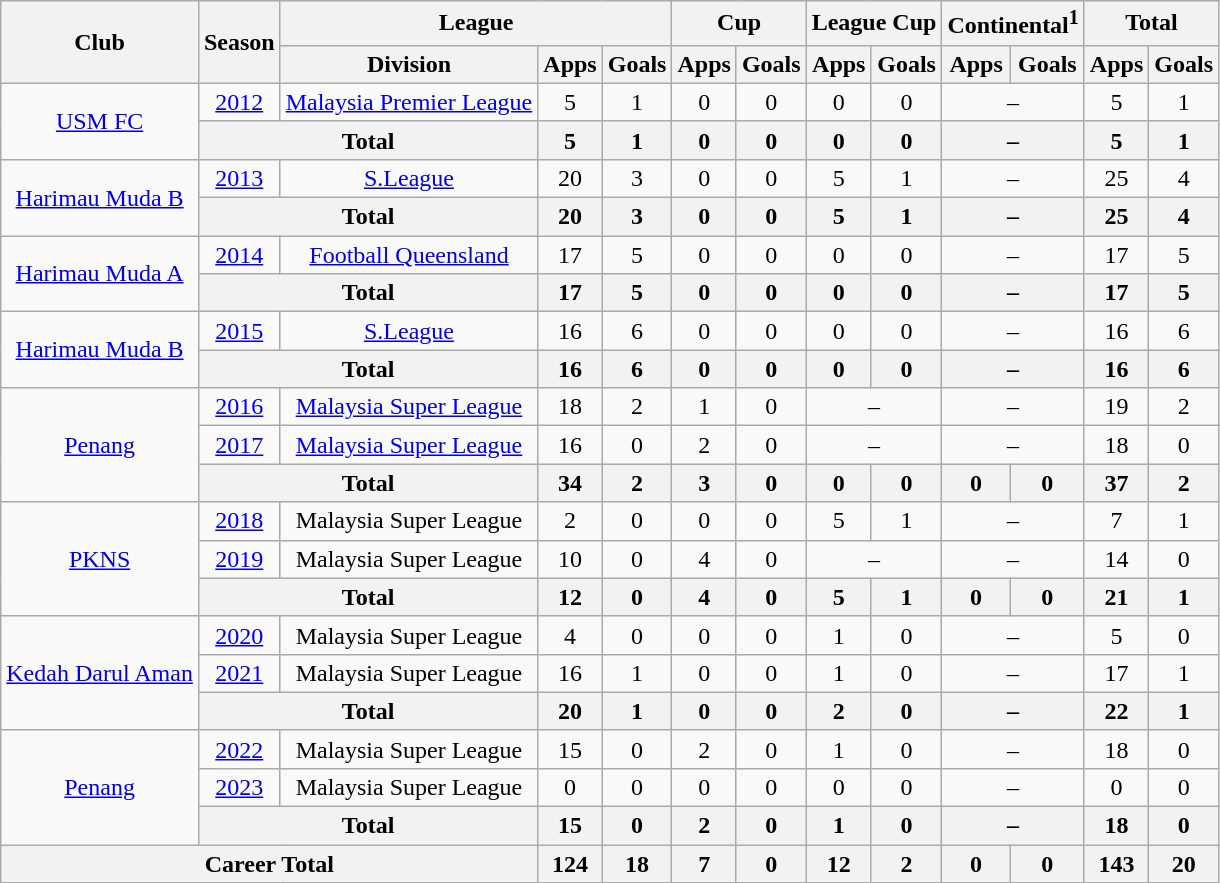<table class=wikitable style="text-align:center">
<tr>
<th rowspan=2>Club</th>
<th rowspan=2>Season</th>
<th colspan=3>League</th>
<th colspan=2>Cup</th>
<th colspan=2>League Cup</th>
<th colspan=2>Continental<sup>1</sup></th>
<th colspan=2>Total</th>
</tr>
<tr>
<th>Division</th>
<th>Apps</th>
<th>Goals</th>
<th>Apps</th>
<th>Goals</th>
<th>Apps</th>
<th>Goals</th>
<th>Apps</th>
<th>Goals</th>
<th>Apps</th>
<th>Goals</th>
</tr>
<tr>
<td rowspan=2><a href='#'>USM FC</a></td>
<td><a href='#'>2012</a></td>
<td><a href='#'>Malaysia Premier League</a></td>
<td>5</td>
<td>1</td>
<td>0</td>
<td>0</td>
<td>0</td>
<td>0</td>
<td colspan=2>–</td>
<td>5</td>
<td>1</td>
</tr>
<tr>
<th colspan="2">Total</th>
<th>5</th>
<th>1</th>
<th>0</th>
<th>0</th>
<th>0</th>
<th>0</th>
<th colspan=2>–</th>
<th>5</th>
<th>1</th>
</tr>
<tr>
<td rowspan=2><a href='#'>Harimau Muda B</a></td>
<td><a href='#'>2013</a></td>
<td><a href='#'>S.League</a></td>
<td>20</td>
<td>3</td>
<td>0</td>
<td>0</td>
<td>5</td>
<td>1</td>
<td colspan=2>–</td>
<td>25</td>
<td>4</td>
</tr>
<tr>
<th colspan="2">Total</th>
<th>20</th>
<th>3</th>
<th>0</th>
<th>0</th>
<th>5</th>
<th>1</th>
<th colspan=2>–</th>
<th>25</th>
<th>4</th>
</tr>
<tr>
<td rowspan=2><a href='#'>Harimau Muda A</a></td>
<td><a href='#'>2014</a></td>
<td><a href='#'>Football Queensland</a></td>
<td>17</td>
<td>5</td>
<td>0</td>
<td>0</td>
<td>0</td>
<td>0</td>
<td colspan=2>–</td>
<td>17</td>
<td>5</td>
</tr>
<tr>
<th colspan="2">Total</th>
<th>17</th>
<th>5</th>
<th>0</th>
<th>0</th>
<th>0</th>
<th>0</th>
<th colspan=2>–</th>
<th>17</th>
<th>5</th>
</tr>
<tr>
<td rowspan=2><a href='#'>Harimau Muda B</a></td>
<td><a href='#'>2015</a></td>
<td><a href='#'>S.League</a></td>
<td>16</td>
<td>6</td>
<td>0</td>
<td>0</td>
<td>0</td>
<td>0</td>
<td colspan=2>–</td>
<td>16</td>
<td>6</td>
</tr>
<tr>
<th colspan="2">Total</th>
<th>16</th>
<th>6</th>
<th>0</th>
<th>0</th>
<th>0</th>
<th>0</th>
<th colspan=2>–</th>
<th>16</th>
<th>6</th>
</tr>
<tr>
<td rowspan=3><a href='#'>Penang</a></td>
<td><a href='#'>2016</a></td>
<td><a href='#'>Malaysia Super League</a></td>
<td>18</td>
<td>2</td>
<td>1</td>
<td>0</td>
<td colspan=2>–</td>
<td colspan=2>–</td>
<td>19</td>
<td>2</td>
</tr>
<tr>
<td><a href='#'>2017</a></td>
<td><a href='#'>Malaysia Super League</a></td>
<td>16</td>
<td>0</td>
<td>2</td>
<td>0</td>
<td colspan=2>–</td>
<td colspan=2>–</td>
<td>18</td>
<td>0</td>
</tr>
<tr>
<th colspan="2">Total</th>
<th>34</th>
<th>2</th>
<th>3</th>
<th>0</th>
<th>0</th>
<th>0</th>
<th>0</th>
<th>0</th>
<th>37</th>
<th>2</th>
</tr>
<tr>
<td rowspan=3><a href='#'>PKNS</a></td>
<td><a href='#'>2018</a></td>
<td>Malaysia Super League</td>
<td>2</td>
<td>0</td>
<td>0</td>
<td>0</td>
<td>5</td>
<td>1</td>
<td colspan=2>–</td>
<td>7</td>
<td>1</td>
</tr>
<tr>
<td><a href='#'>2019</a></td>
<td>Malaysia Super League</td>
<td>10</td>
<td>0</td>
<td>4</td>
<td>0</td>
<td colspan=2>–</td>
<td colspan=2>–</td>
<td>14</td>
<td>0</td>
</tr>
<tr>
<th colspan="2">Total</th>
<th>12</th>
<th>0</th>
<th>4</th>
<th>0</th>
<th>5</th>
<th>1</th>
<th>0</th>
<th>0</th>
<th>21</th>
<th>1</th>
</tr>
<tr>
<td rowspan=3><a href='#'>Kedah Darul Aman</a></td>
<td><a href='#'>2020</a></td>
<td>Malaysia Super League</td>
<td>4</td>
<td>0</td>
<td>0</td>
<td>0</td>
<td>1</td>
<td>0</td>
<td colspan=2>–</td>
<td>5</td>
<td>0</td>
</tr>
<tr>
<td><a href='#'>2021</a></td>
<td>Malaysia Super League</td>
<td>16</td>
<td>1</td>
<td>0</td>
<td>0</td>
<td>1</td>
<td>0</td>
<td colspan=2>–</td>
<td>17</td>
<td>1</td>
</tr>
<tr>
<th colspan="2">Total</th>
<th>20</th>
<th>1</th>
<th>0</th>
<th>0</th>
<th>2</th>
<th>0</th>
<th colspan=2>–</th>
<th>22</th>
<th>1</th>
</tr>
<tr>
<td rowspan=3><a href='#'>Penang</a></td>
<td><a href='#'>2022</a></td>
<td>Malaysia Super League</td>
<td>15</td>
<td>0</td>
<td>2</td>
<td>0</td>
<td>1</td>
<td>0</td>
<td colspan=2>–</td>
<td>18</td>
<td>0</td>
</tr>
<tr>
<td><a href='#'>2023</a></td>
<td>Malaysia Super League</td>
<td>0</td>
<td>0</td>
<td>0</td>
<td>0</td>
<td>0</td>
<td>0</td>
<td colspan=2>–</td>
<td>0</td>
<td>0</td>
</tr>
<tr>
<th colspan="2">Total</th>
<th>15</th>
<th>0</th>
<th>2</th>
<th>0</th>
<th>1</th>
<th>0</th>
<th colspan=2>–</th>
<th>18</th>
<th>0</th>
</tr>
<tr>
<th colspan="3">Career Total</th>
<th>124</th>
<th>18</th>
<th>7</th>
<th>0</th>
<th>12</th>
<th>2</th>
<th>0</th>
<th>0</th>
<th>143</th>
<th>20</th>
</tr>
</table>
